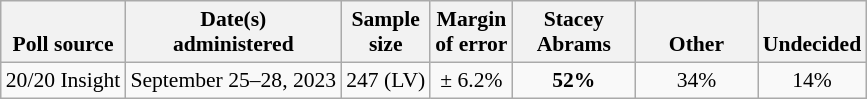<table class="wikitable" style="font-size:90%;text-align:center;">
<tr style="vertical-align:bottom">
<th>Poll source</th>
<th>Date(s)<br>administered</th>
<th>Sample<br>size</th>
<th>Margin<br>of error</th>
<th style="width:75px;">Stacey<br>Abrams</th>
<th style="width:75px;">Other</th>
<th>Undecided</th>
</tr>
<tr>
<td style="text-align:left;">20/20 Insight</td>
<td>September 25–28, 2023</td>
<td>247 (LV)</td>
<td>± 6.2%</td>
<td><strong>52%</strong></td>
<td>34%</td>
<td>14%</td>
</tr>
</table>
